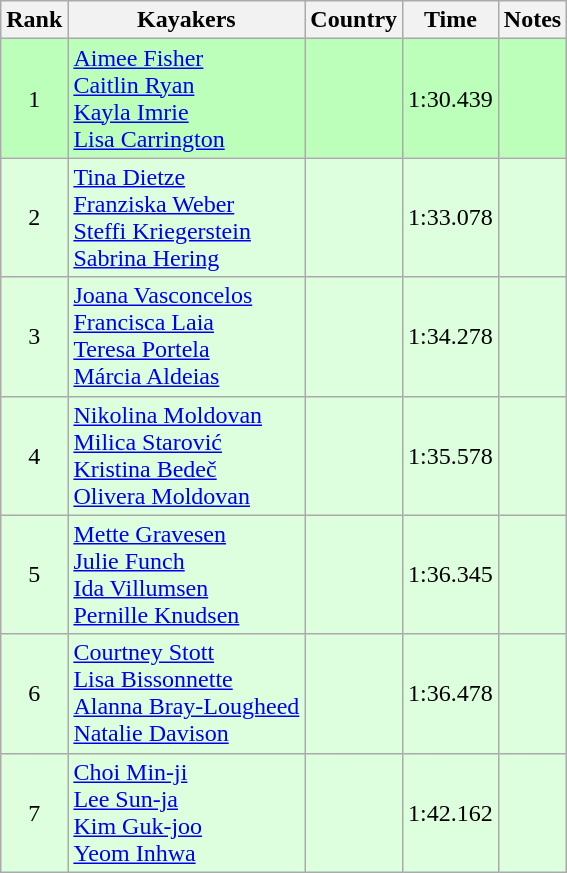<table class="wikitable" style="text-align:center">
<tr>
<th>Rank</th>
<th>Kayakers</th>
<th>Country</th>
<th>Time</th>
<th>Notes</th>
</tr>
<tr bgcolor=bbffbb>
<td>1</td>
<td align="left"><a href='#'>Aimee Fisher</a><br><a href='#'>Caitlin Ryan</a><br><a href='#'>Kayla Imrie</a><br><a href='#'>Lisa Carrington</a></td>
<td align="left"></td>
<td>1:30.439</td>
<td></td>
</tr>
<tr bgcolor=ddffdd>
<td>2</td>
<td align="left"><a href='#'>Tina Dietze</a><br><a href='#'>Franziska Weber</a><br><a href='#'>Steffi Kriegerstein</a><br><a href='#'>Sabrina Hering</a></td>
<td align="left"></td>
<td>1:33.078</td>
<td></td>
</tr>
<tr bgcolor=ddffdd>
<td>3</td>
<td align="left"><a href='#'>Joana Vasconcelos</a><br><a href='#'>Francisca Laia</a><br><a href='#'>Teresa Portela</a><br><a href='#'>Márcia Aldeias</a></td>
<td align="left"></td>
<td>1:34.278</td>
<td></td>
</tr>
<tr bgcolor=ddffdd>
<td>4</td>
<td align="left"><a href='#'>Nikolina Moldovan</a><br><a href='#'>Milica Starović</a><br><a href='#'>Kristina Bedeč</a><br><a href='#'>Olivera Moldovan</a></td>
<td align="left"></td>
<td>1:35.578</td>
<td></td>
</tr>
<tr bgcolor=ddffdd>
<td>5</td>
<td align="left"><a href='#'>Mette Gravesen</a><br><a href='#'>Julie Funch</a><br><a href='#'>Ida Villumsen</a><br><a href='#'>Pernille Knudsen</a></td>
<td align="left"></td>
<td>1:36.345</td>
<td></td>
</tr>
<tr bgcolor=ddffdd>
<td>6</td>
<td align="left"><a href='#'>Courtney Stott</a><br><a href='#'>Lisa Bissonnette</a><br><a href='#'>Alanna Bray-Lougheed</a><br><a href='#'>Natalie Davison</a></td>
<td align="left"></td>
<td>1:36.478</td>
<td></td>
</tr>
<tr bgcolor=ddffdd>
<td>7</td>
<td align="left"><a href='#'>Choi Min-ji</a><br><a href='#'>Lee Sun-ja</a><br><a href='#'>Kim Guk-joo</a><br><a href='#'>Yeom Inhwa</a></td>
<td align="left"></td>
<td>1:42.162</td>
<td></td>
</tr>
</table>
